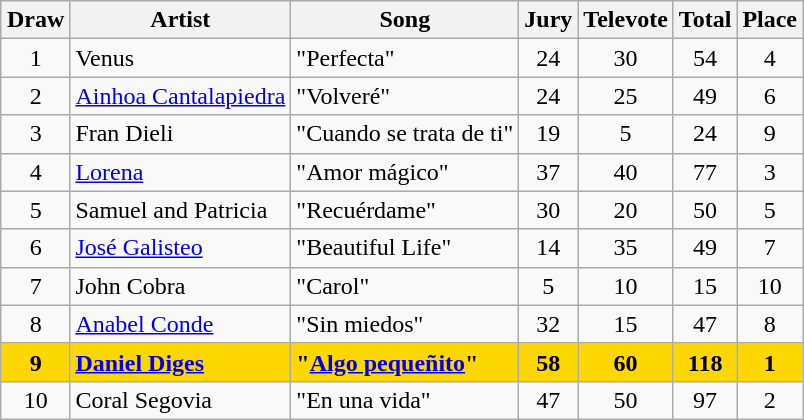<table class="sortable wikitable" style="margin: 1em auto 1em auto; text-align:center">
<tr>
<th>Draw</th>
<th>Artist</th>
<th>Song</th>
<th>Jury</th>
<th>Televote</th>
<th>Total</th>
<th>Place</th>
</tr>
<tr>
<td>1</td>
<td align="left">Venus</td>
<td align="left">"Perfecta"</td>
<td>24</td>
<td>30</td>
<td>54</td>
<td>4</td>
</tr>
<tr>
<td>2</td>
<td align="left"><a href='#'>Ainhoa Cantalapiedra</a></td>
<td align="left">"Volveré"</td>
<td>24</td>
<td>25</td>
<td>49</td>
<td>6</td>
</tr>
<tr>
<td>3</td>
<td align="left">Fran Dieli</td>
<td align="left">"Cuando se trata de ti"</td>
<td>19</td>
<td>5</td>
<td>24</td>
<td>9</td>
</tr>
<tr>
<td>4</td>
<td align="left"><a href='#'>Lorena</a></td>
<td align="left">"Amor mágico"</td>
<td>37</td>
<td>40</td>
<td>77</td>
<td>3</td>
</tr>
<tr>
<td>5</td>
<td align="left">Samuel and Patricia</td>
<td align="left">"Recuérdame"</td>
<td>30</td>
<td>20</td>
<td>50</td>
<td>5</td>
</tr>
<tr>
<td>6</td>
<td align="left"><a href='#'>José Galisteo</a></td>
<td align="left">"Beautiful Life"</td>
<td>14</td>
<td>35</td>
<td>49</td>
<td>7</td>
</tr>
<tr>
<td>7</td>
<td align="left">John Cobra</td>
<td align="left">"Carol"</td>
<td>5</td>
<td>10</td>
<td>15</td>
<td>10</td>
</tr>
<tr>
<td>8</td>
<td align="left"><a href='#'>Anabel Conde</a></td>
<td align="left">"Sin miedos"</td>
<td>32</td>
<td>15</td>
<td>47</td>
<td>8</td>
</tr>
<tr style="font-weight:bold; background:gold;">
<td>9</td>
<td align="left"><a href='#'>Daniel Diges</a></td>
<td align="left">"<a href='#'>Algo pequeñito</a>"</td>
<td>58</td>
<td>60</td>
<td>118</td>
<td>1</td>
</tr>
<tr>
<td>10</td>
<td align="left">Coral Segovia</td>
<td align="left">"En una vida"</td>
<td>47</td>
<td>50</td>
<td>97</td>
<td>2</td>
</tr>
</table>
